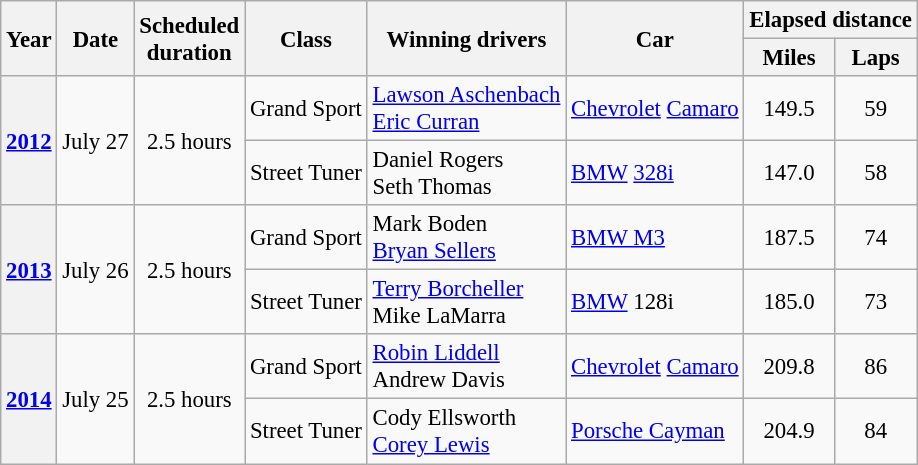<table class="wikitable" style="font-size: 95%;">
<tr>
<th rowspan="2" style="text-align:center">Year</th>
<th rowspan="2" style="text-align:center">Date</th>
<th rowspan="2" style="text-align:center">Scheduled<br>duration</th>
<th rowspan="2" style="text-align:center">Class</th>
<th rowspan="2" style="text-align:center">Winning drivers</th>
<th rowspan="2" style="text-align:center">Car</th>
<th colspan="2" style="text-align:center">Elapsed distance</th>
</tr>
<tr>
<th style="text-align:center">Miles</th>
<th style="text-align:center">Laps</th>
</tr>
<tr>
<th rowspan="2" style="text-align:center"><a href='#'>2012</a></th>
<td rowspan="2" style="text-align:center">July 27</td>
<td rowspan="2" style="text-align:center">2.5 hours</td>
<td>Grand Sport</td>
<td> <a href='#'>Lawson Aschenbach</a> <br>  <a href='#'>Eric Curran</a></td>
<td><a href='#'>Chevrolet</a> <a href='#'>Camaro</a></td>
<td style="text-align:center">149.5</td>
<td style="text-align:center">59</td>
</tr>
<tr>
<td>Street Tuner</td>
<td> Daniel Rogers <br>  Seth Thomas</td>
<td><a href='#'>BMW</a> <a href='#'>328i</a></td>
<td style="text-align:center">147.0</td>
<td style="text-align:center">58</td>
</tr>
<tr>
<th rowspan="2" style="text-align:center"><a href='#'>2013</a></th>
<td rowspan="2" style="text-align:center">July 26</td>
<td rowspan="2" style="text-align:center">2.5 hours</td>
<td>Grand Sport</td>
<td> Mark Boden <br>  <a href='#'>Bryan Sellers</a></td>
<td><a href='#'>BMW M3</a></td>
<td style="text-align:center">187.5</td>
<td style="text-align:center">74</td>
</tr>
<tr>
<td>Street Tuner</td>
<td> <a href='#'>Terry Borcheller</a> <br>  Mike LaMarra</td>
<td><a href='#'>BMW</a> 128i</td>
<td style="text-align:center">185.0</td>
<td style="text-align:center">73</td>
</tr>
<tr>
<th rowspan="2" style="text-align:center"><a href='#'>2014</a></th>
<td rowspan="2" style="text-align:center">July 25</td>
<td rowspan="2" style="text-align:center">2.5 hours</td>
<td>Grand Sport</td>
<td> <a href='#'>Robin Liddell</a> <br>  Andrew Davis</td>
<td><a href='#'>Chevrolet</a> <a href='#'>Camaro</a></td>
<td style="text-align:center">209.8</td>
<td style="text-align:center">86</td>
</tr>
<tr>
<td>Street Tuner</td>
<td> Cody Ellsworth <br>  <a href='#'>Corey Lewis</a></td>
<td><a href='#'>Porsche Cayman</a></td>
<td style="text-align:center">204.9</td>
<td style="text-align:center">84</td>
</tr>
</table>
